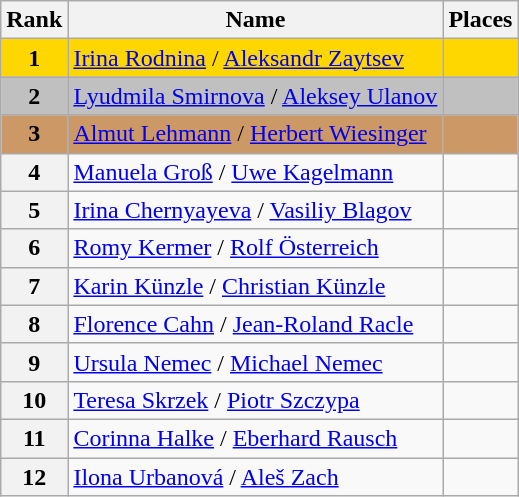<table class="wikitable">
<tr>
<th>Rank</th>
<th>Name</th>
<th>Places</th>
</tr>
<tr bgcolor="gold">
<td align="center"><strong>1</strong></td>
<td> <a href='#'>Irina Rodnina</a> / <a href='#'>Aleksandr Zaytsev</a></td>
<td></td>
</tr>
<tr bgcolor="silver">
<td align="center"><strong>2</strong></td>
<td> <a href='#'>Lyudmila Smirnova</a> / <a href='#'>Aleksey Ulanov</a></td>
<td></td>
</tr>
<tr bgcolor="cc9966">
<td align="center"><strong>3</strong></td>
<td> <a href='#'>Almut Lehmann</a> / <a href='#'>Herbert Wiesinger</a></td>
<td></td>
</tr>
<tr>
<th>4</th>
<td> <a href='#'>Manuela Groß</a> / <a href='#'>Uwe Kagelmann</a></td>
<td></td>
</tr>
<tr>
<th>5</th>
<td> <a href='#'>Irina Chernyayeva</a> / <a href='#'>Vasiliy Blagov</a></td>
<td></td>
</tr>
<tr>
<th>6</th>
<td> <a href='#'>Romy Kermer</a> / <a href='#'>Rolf Österreich</a></td>
<td></td>
</tr>
<tr>
<th>7</th>
<td> <a href='#'>Karin Künzle</a> / <a href='#'>Christian Künzle</a></td>
<td></td>
</tr>
<tr>
<th>8</th>
<td> <a href='#'>Florence Cahn</a> / <a href='#'>Jean-Roland Racle</a></td>
<td></td>
</tr>
<tr>
<th>9</th>
<td> <a href='#'>Ursula Nemec</a> / <a href='#'>Michael Nemec</a></td>
<td></td>
</tr>
<tr>
<th>10</th>
<td> <a href='#'>Teresa Skrzek</a> / <a href='#'>Piotr Szczypa</a></td>
<td></td>
</tr>
<tr>
<th>11</th>
<td> <a href='#'>Corinna Halke</a> / <a href='#'>Eberhard Rausch</a></td>
<td></td>
</tr>
<tr>
<th>12</th>
<td> <a href='#'>Ilona Urbanová</a> / <a href='#'>Aleš Zach</a></td>
<td></td>
</tr>
</table>
